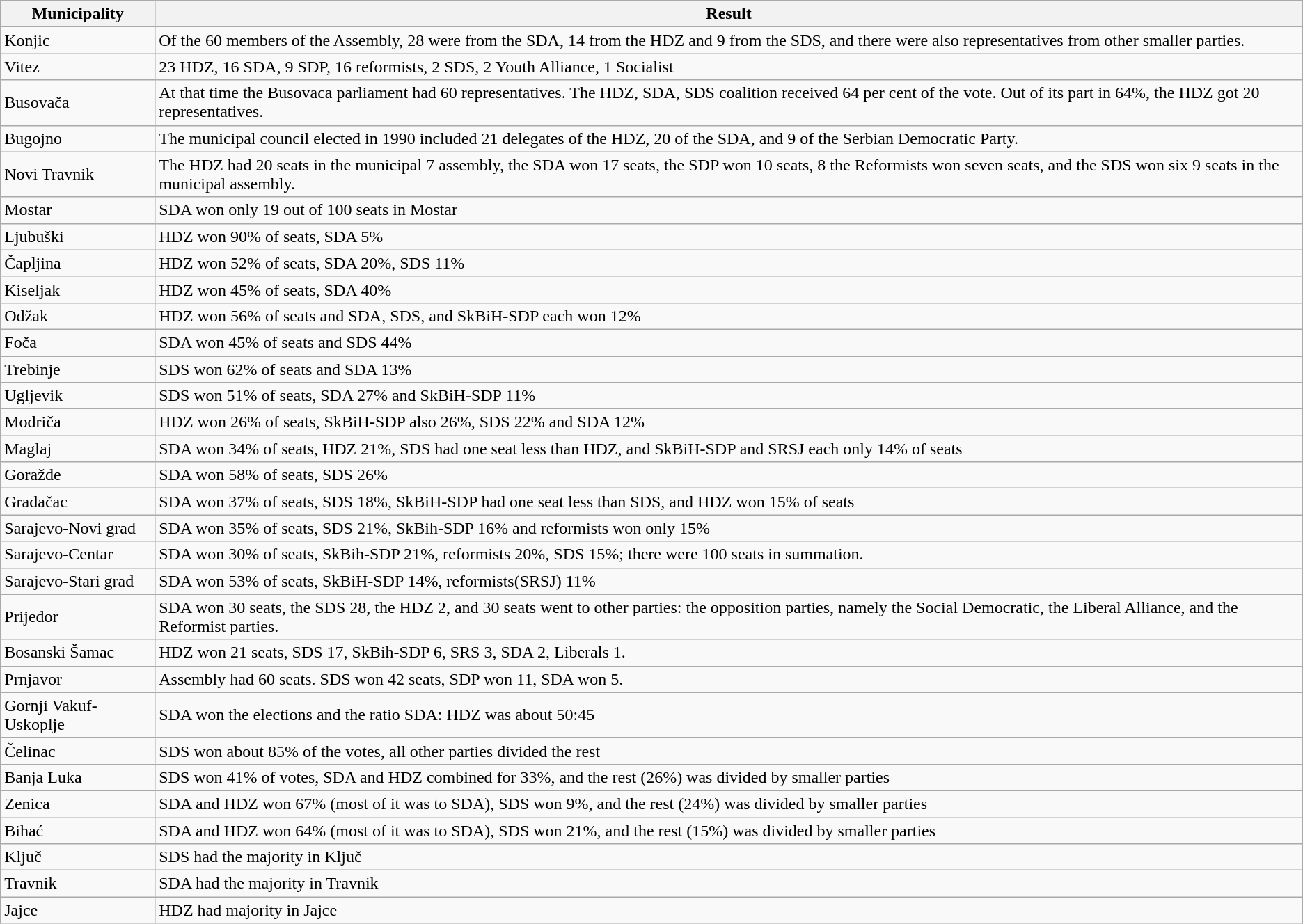<table class="wikitable">
<tr>
<th>Municipality</th>
<th>Result</th>
</tr>
<tr>
<td>Konjic</td>
<td>Of the 60 members of the Assembly, 28 were from the SDA, 14 from the HDZ and 9 from the SDS, and there were also representatives from other smaller parties.</td>
</tr>
<tr>
<td>Vitez</td>
<td>23 HDZ, 16 SDA, 9 SDP, 16 reformists, 2 SDS, 2 Youth Alliance, 1 Socialist</td>
</tr>
<tr>
<td>Busovača</td>
<td>At that time the Busovaca parliament had 60 representatives. The HDZ, SDA, SDS coalition received 64 per cent of the vote. Out of its part in 64%, the HDZ got 20 representatives.</td>
</tr>
<tr>
<td>Bugojno</td>
<td>The municipal council elected in 1990 included 21 delegates of the HDZ, 20 of the SDA, and 9 of the Serbian Democratic Party.</td>
</tr>
<tr>
<td>Novi Travnik</td>
<td>The HDZ had 20 seats in the municipal 7 assembly, the SDA won 17 seats, the SDP won 10 seats, 8 the Reformists won seven seats, and the SDS won six 9 seats in the municipal assembly.</td>
</tr>
<tr>
<td>Mostar</td>
<td>SDA won only 19 out of 100 seats in Mostar</td>
</tr>
<tr>
<td>Ljubuški</td>
<td>HDZ won 90% of seats, SDA 5%</td>
</tr>
<tr>
<td>Čapljina</td>
<td>HDZ won 52% of seats, SDA 20%, SDS 11%</td>
</tr>
<tr>
<td>Kiseljak</td>
<td>HDZ won 45% of seats, SDA 40%</td>
</tr>
<tr>
<td>Odžak</td>
<td>HDZ won 56% of seats and SDA, SDS, and SkBiH-SDP each won 12%</td>
</tr>
<tr>
<td>Foča</td>
<td>SDA won 45% of seats and SDS 44%</td>
</tr>
<tr>
<td>Trebinje</td>
<td>SDS won 62% of seats and SDA 13%</td>
</tr>
<tr>
<td>Ugljevik</td>
<td>SDS won 51% of seats, SDA 27% and SkBiH-SDP 11%</td>
</tr>
<tr>
<td>Modriča</td>
<td>HDZ won 26% of seats, SkBiH-SDP also 26%, SDS 22% and SDA 12%</td>
</tr>
<tr>
<td>Maglaj</td>
<td>SDA won 34% of seats, HDZ 21%, SDS had one seat less than HDZ, and SkBiH-SDP and SRSJ each only 14% of seats</td>
</tr>
<tr>
<td>Goražde</td>
<td>SDA won 58% of seats, SDS 26%</td>
</tr>
<tr>
<td>Gradačac</td>
<td>SDA won 37% of seats, SDS 18%, SkBiH-SDP had one seat less than SDS, and HDZ won 15% of seats</td>
</tr>
<tr>
<td>Sarajevo-Novi grad</td>
<td>SDA won 35% of seats, SDS 21%, SkBih-SDP 16% and reformists won only 15%</td>
</tr>
<tr>
<td>Sarajevo-Centar</td>
<td>SDA won 30% of seats, SkBih-SDP 21%, reformists 20%, SDS 15%; there were 100 seats in summation.</td>
</tr>
<tr>
<td>Sarajevo-Stari grad</td>
<td>SDA won 53% of seats, SkBiH-SDP 14%, reformists(SRSJ) 11%</td>
</tr>
<tr>
<td>Prijedor</td>
<td>SDA won 30 seats, the SDS 28, the HDZ 2, and 30 seats went to other parties: the opposition parties, namely the Social Democratic, the Liberal Alliance, and the Reformist parties.</td>
</tr>
<tr>
<td>Bosanski Šamac</td>
<td>HDZ won 21 seats, SDS 17, SkBih-SDP 6, SRS 3, SDA 2, Liberals 1.</td>
</tr>
<tr>
<td>Prnjavor</td>
<td>Assembly had 60 seats. SDS won 42 seats, SDP won 11, SDA won 5.</td>
</tr>
<tr>
<td>Gornji Vakuf-Uskoplje</td>
<td>SDA won the elections and the ratio SDA: HDZ was about 50:45</td>
</tr>
<tr>
<td>Čelinac</td>
<td>SDS won about 85% of the votes, all other parties divided the rest</td>
</tr>
<tr>
<td>Banja Luka</td>
<td>SDS won 41% of votes, SDA and HDZ combined for 33%, and the rest (26%) was divided by smaller parties</td>
</tr>
<tr>
<td>Zenica</td>
<td>SDA and HDZ won 67% (most of it was to SDA), SDS won 9%, and the rest (24%) was divided by smaller parties</td>
</tr>
<tr>
<td>Bihać</td>
<td>SDA and HDZ won 64% (most of it was to SDA), SDS won 21%, and the rest (15%) was divided by smaller parties</td>
</tr>
<tr>
<td>Ključ</td>
<td>SDS had the majority in Ključ</td>
</tr>
<tr>
<td>Travnik</td>
<td>SDA had the majority in Travnik</td>
</tr>
<tr>
<td>Jajce</td>
<td>HDZ had majority in Jajce</td>
</tr>
</table>
